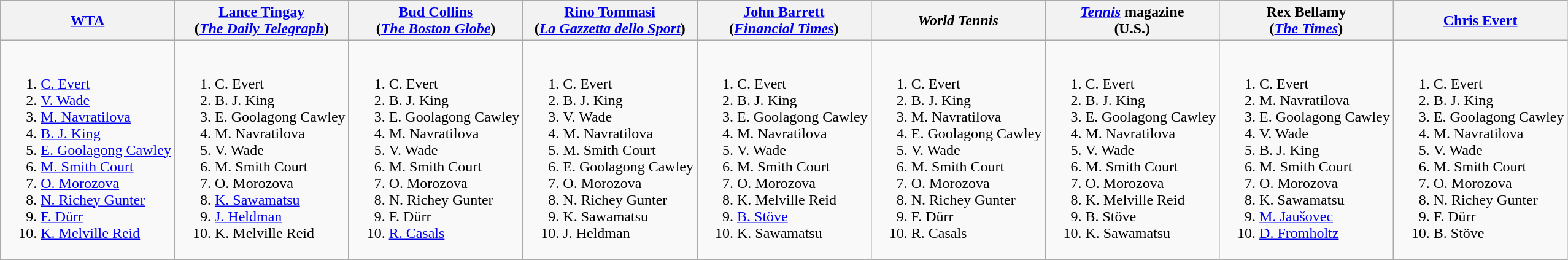<table class="wikitable">
<tr>
<th><a href='#'>WTA</a></th>
<th><a href='#'>Lance Tingay</a><br>(<em><a href='#'>The Daily Telegraph</a></em>)</th>
<th><a href='#'>Bud Collins</a><br>(<em><a href='#'>The Boston Globe</a></em>)</th>
<th><a href='#'>Rino Tommasi</a><br>(<em><a href='#'>La Gazzetta dello Sport</a></em>)</th>
<th><a href='#'>John Barrett</a><br>(<em><a href='#'>Financial Times</a></em>)</th>
<th><em>World Tennis</em></th>
<th><em><a href='#'>Tennis</a></em> magazine<br>(U.S.)</th>
<th>Rex Bellamy<br>(<em><a href='#'>The Times</a></em>)</th>
<th><a href='#'>Chris Evert</a><em></em></th>
</tr>
<tr style="vertical-align: top;">
<td style="white-space: nowrap;"><br><ol><li> <a href='#'>C. Evert</a></li><li> <a href='#'>V. Wade</a></li><li> <a href='#'>M. Navratilova</a></li><li> <a href='#'>B. J. King</a></li><li> <a href='#'>E. Goolagong Cawley</a></li><li> <a href='#'>M. Smith Court</a></li><li> <a href='#'>O. Morozova</a></li><li> <a href='#'>N. Richey Gunter</a></li><li> <a href='#'>F. Dürr</a></li><li> <a href='#'>K. Melville Reid</a></li></ol></td>
<td style="white-space: nowrap;"><br><ol><li> C. Evert</li><li> B. J. King</li><li> E. Goolagong Cawley</li><li> M. Navratilova</li><li> V. Wade</li><li> M. Smith Court</li><li> O. Morozova</li><li> <a href='#'>K. Sawamatsu</a></li><li> <a href='#'>J. Heldman</a></li><li> K. Melville Reid</li></ol></td>
<td style="white-space: nowrap;"><br><ol><li> C. Evert</li><li> B. J. King</li><li> E. Goolagong Cawley</li><li> M. Navratilova</li><li> V. Wade</li><li> M. Smith Court</li><li> O. Morozova</li><li>  N. Richey Gunter</li><li> F. Dürr</li><li> <a href='#'>R. Casals</a></li></ol></td>
<td style="white-space: nowrap;"><br><ol><li> C. Evert</li><li> B. J. King</li><li> V. Wade</li><li> M. Navratilova</li><li> M. Smith Court</li><li> E. Goolagong Cawley</li><li> O. Morozova</li><li> N. Richey Gunter</li><li> K. Sawamatsu</li><li> J. Heldman</li></ol></td>
<td style="white-space: nowrap;"><br><ol><li> C. Evert</li><li> B. J. King</li><li> E. Goolagong Cawley</li><li> M. Navratilova</li><li> V. Wade</li><li> M. Smith Court</li><li> O. Morozova</li><li> K. Melville Reid</li><li> <a href='#'>B. Stöve</a></li><li> K. Sawamatsu</li></ol></td>
<td style="white-space: nowrap;"><br><ol><li> C. Evert</li><li> B. J. King</li><li> M. Navratilova</li><li> E. Goolagong Cawley</li><li> V. Wade</li><li> M. Smith Court</li><li> O. Morozova</li><li> N. Richey Gunter</li><li> F. Dürr</li><li> R. Casals</li></ol></td>
<td style="white-space: nowrap;"><br><ol><li> C. Evert</li><li> B. J. King</li><li> E. Goolagong Cawley</li><li> M. Navratilova</li><li> V. Wade</li><li> M. Smith Court</li><li> O. Morozova</li><li> K. Melville Reid</li><li> B. Stöve</li><li> K. Sawamatsu</li></ol></td>
<td style="white-space: nowrap;"><br><ol><li> C. Evert</li><li> M. Navratilova</li><li> E. Goolagong Cawley</li><li> V. Wade</li><li> B. J. King</li><li> M. Smith Court</li><li> O. Morozova</li><li> K. Sawamatsu</li><li> <a href='#'>M. Jaušovec</a></li><li> <a href='#'>D. Fromholtz</a></li></ol></td>
<td style="white-space: nowrap;"><br><ol><li> C. Evert</li><li> B. J. King</li><li> E. Goolagong Cawley</li><li> M. Navratilova</li><li> V. Wade</li><li> M. Smith Court</li><li> O. Morozova</li><li> N. Richey Gunter</li><li> F. Dürr</li><li> B. Stöve</li></ol></td>
</tr>
</table>
